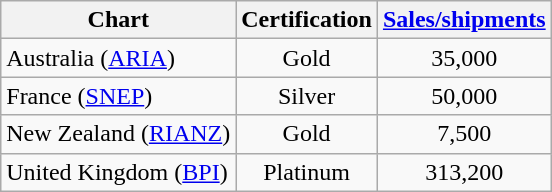<table class="wikitable sortable">
<tr>
<th align="left">Chart</th>
<th align="left">Certification</th>
<th align="left"><a href='#'>Sales/shipments</a></th>
</tr>
<tr>
<td align="left">Australia (<a href='#'>ARIA</a>)</td>
<td style="text-align:center;">Gold</td>
<td style="text-align:center;">35,000</td>
</tr>
<tr>
<td align="left">France (<a href='#'>SNEP</a>)</td>
<td style="text-align:center;">Silver</td>
<td style="text-align:center;">50,000</td>
</tr>
<tr>
<td align="left">New Zealand (<a href='#'>RIANZ</a>)</td>
<td style="text-align:center;">Gold</td>
<td style="text-align:center;">7,500</td>
</tr>
<tr>
<td align="left">United Kingdom (<a href='#'>BPI</a>)</td>
<td style="text-align:center;">Platinum</td>
<td style="text-align:center;">313,200</td>
</tr>
</table>
